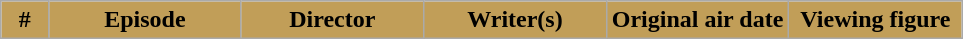<table class="wikitable plainrowheaders" style="background:white; ">
<tr>
<th style="background:#C19E58; width:5%;">#</th>
<th style="background:#C19E58; width:20%;">Episode</th>
<th style="background:#C19E58; width:19%;">Director</th>
<th style="background:#C19E58; width:19%;">Writer(s)</th>
<th style="background:#C19E58; width:19%;">Original air date</th>
<th style="background:#C19E58; width:19%;">Viewing figure<br>




</th>
</tr>
</table>
